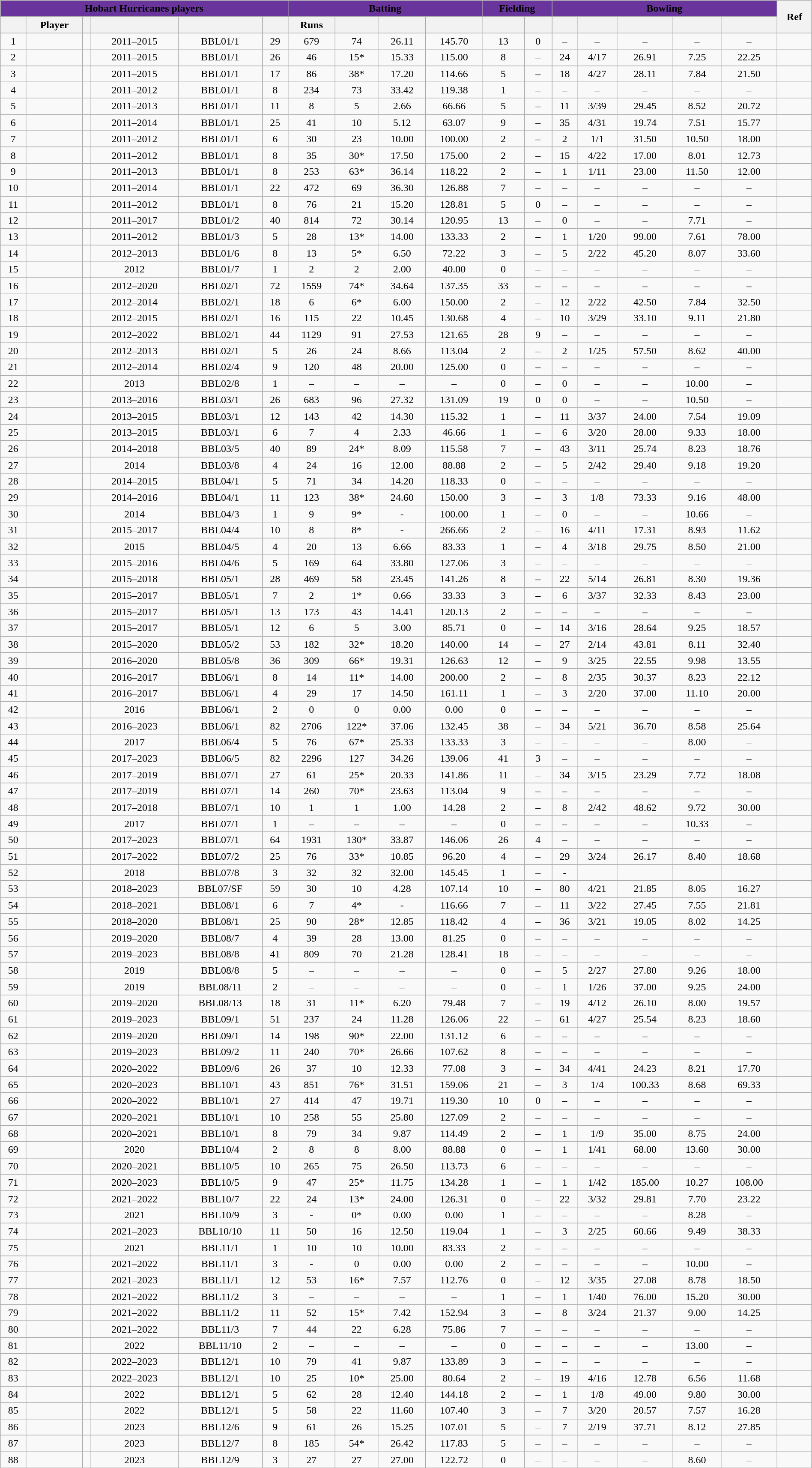<table class="wikitable sortable" style="text-align: center; width:100%">
<tr>
<th colspan="6" style="background:#69359C">Hobart Hurricanes players</th>
<th colspan="4" style="background:#69359C">Batting</th>
<th colspan="2" style="background:#69359C">Fielding</th>
<th colspan="5" style="background:#69359C">Bowling</th>
<th rowspan=2 class="unsortable">Ref</th>
</tr>
<tr>
<th></th>
<th data-sort-type="text">Player</th>
<th></th>
<th></th>
<th></th>
<th data-sort-type="number"></th>
<th data-sort-type="number">Runs</th>
<th data-sort-type="number"></th>
<th data-sort-type="number"></th>
<th data-sort-type="number"></th>
<th data-sort-type="number"></th>
<th data-sort-type="number"></th>
<th data-sort-type="number"></th>
<th data-sort-type="number"></th>
<th data-sort-type="number"></th>
<th data-sort-type="number"></th>
<th data-sort-type="number"></th>
</tr>
<tr>
<td>1</td>
<td style="text-align: left;"></td>
<td></td>
<td>2011–2015</td>
<td>BBL01/1</td>
<td>29</td>
<td>679</td>
<td>74</td>
<td>26.11</td>
<td>145.70</td>
<td>13</td>
<td>0</td>
<td>–</td>
<td>–</td>
<td>–</td>
<td>–</td>
<td>–</td>
<td></td>
</tr>
<tr>
<td>2</td>
<td style="text-align: left;"></td>
<td></td>
<td>2011–2015</td>
<td>BBL01/1</td>
<td>26</td>
<td>46</td>
<td>15*</td>
<td>15.33</td>
<td>115.00</td>
<td>8</td>
<td>–</td>
<td>24</td>
<td>4/17</td>
<td>26.91</td>
<td>7.25</td>
<td>22.25</td>
<td></td>
</tr>
<tr>
<td>3</td>
<td style="text-align: left;"></td>
<td></td>
<td>2011–2015</td>
<td>BBL01/1</td>
<td>17</td>
<td>86</td>
<td>38*</td>
<td>17.20</td>
<td>114.66</td>
<td>5</td>
<td>–</td>
<td>18</td>
<td>4/27</td>
<td>28.11</td>
<td>7.84</td>
<td>21.50</td>
<td></td>
</tr>
<tr>
<td>4</td>
<td style="text-align: left;"></td>
<td></td>
<td>2011–2012</td>
<td>BBL01/1</td>
<td>8</td>
<td>234</td>
<td>73</td>
<td>33.42</td>
<td>119.38</td>
<td>1</td>
<td>–</td>
<td>–</td>
<td>–</td>
<td>–</td>
<td>–</td>
<td>–</td>
<td></td>
</tr>
<tr>
<td>5</td>
<td style="text-align: left;"></td>
<td></td>
<td>2011–2013</td>
<td>BBL01/1</td>
<td>11</td>
<td>8</td>
<td>5</td>
<td>2.66</td>
<td>66.66</td>
<td>5</td>
<td>–</td>
<td>11</td>
<td>3/39</td>
<td>29.45</td>
<td>8.52</td>
<td>20.72</td>
<td></td>
</tr>
<tr>
<td>6</td>
<td style="text-align: left;"></td>
<td></td>
<td>2011–2014</td>
<td>BBL01/1</td>
<td>25</td>
<td>41</td>
<td>10</td>
<td>5.12</td>
<td>63.07</td>
<td>9</td>
<td>–</td>
<td>35</td>
<td>4/31</td>
<td>19.74</td>
<td>7.51</td>
<td>15.77</td>
<td></td>
</tr>
<tr>
<td>7</td>
<td style="text-align: left;"></td>
<td></td>
<td>2011–2012</td>
<td>BBL01/1</td>
<td>6</td>
<td>30</td>
<td>23</td>
<td>10.00</td>
<td>100.00</td>
<td>2</td>
<td>–</td>
<td>2</td>
<td>1/1</td>
<td>31.50</td>
<td>10.50</td>
<td>18.00</td>
<td></td>
</tr>
<tr>
<td>8</td>
<td style="text-align: left;"></td>
<td></td>
<td>2011–2012</td>
<td>BBL01/1</td>
<td>8</td>
<td>35</td>
<td>30*</td>
<td>17.50</td>
<td>175.00</td>
<td>2</td>
<td>–</td>
<td>15</td>
<td>4/22</td>
<td>17.00</td>
<td>8.01</td>
<td>12.73</td>
<td></td>
</tr>
<tr>
<td>9</td>
<td style="text-align: left;"></td>
<td></td>
<td>2011–2013</td>
<td>BBL01/1</td>
<td>8</td>
<td>253</td>
<td>63*</td>
<td>36.14</td>
<td>118.22</td>
<td>2</td>
<td>–</td>
<td>1</td>
<td>1/11</td>
<td>23.00</td>
<td>11.50</td>
<td>12.00</td>
<td></td>
</tr>
<tr>
<td>10</td>
<td style="text-align: left;"></td>
<td></td>
<td>2011–2014</td>
<td>BBL01/1</td>
<td>22</td>
<td>472</td>
<td>69</td>
<td>36.30</td>
<td>126.88</td>
<td>7</td>
<td>–</td>
<td>–</td>
<td>–</td>
<td>–</td>
<td>–</td>
<td>–</td>
<td></td>
</tr>
<tr>
<td>11</td>
<td style="text-align: left;"></td>
<td></td>
<td>2011–2012</td>
<td>BBL01/1</td>
<td>8</td>
<td>76</td>
<td>21</td>
<td>15.20</td>
<td>128.81</td>
<td>5</td>
<td>0</td>
<td>–</td>
<td>–</td>
<td>–</td>
<td>–</td>
<td>–</td>
<td></td>
</tr>
<tr>
<td>12</td>
<td style="text-align: left;"></td>
<td></td>
<td>2011–2017</td>
<td>BBL01/2</td>
<td>40</td>
<td>814</td>
<td>72</td>
<td>30.14</td>
<td>120.95</td>
<td>13</td>
<td>–</td>
<td>0</td>
<td>–</td>
<td>–</td>
<td>7.71</td>
<td>–</td>
<td></td>
</tr>
<tr>
<td>13</td>
<td style="text-align: left;"></td>
<td></td>
<td>2011–2012</td>
<td>BBL01/3</td>
<td>5</td>
<td>28</td>
<td>13*</td>
<td>14.00</td>
<td>133.33</td>
<td>2</td>
<td>–</td>
<td>1</td>
<td>1/20</td>
<td>99.00</td>
<td>7.61</td>
<td>78.00</td>
<td></td>
</tr>
<tr>
<td>14</td>
<td style="text-align: left;"></td>
<td></td>
<td>2012–2013</td>
<td>BBL01/6</td>
<td>8</td>
<td>13</td>
<td>5*</td>
<td>6.50</td>
<td>72.22</td>
<td>3</td>
<td>–</td>
<td>5</td>
<td>2/22</td>
<td>45.20</td>
<td>8.07</td>
<td>33.60</td>
<td></td>
</tr>
<tr>
<td>15</td>
<td style="text-align: left;"></td>
<td></td>
<td>2012</td>
<td>BBL01/7</td>
<td>1</td>
<td>2</td>
<td>2</td>
<td>2.00</td>
<td>40.00</td>
<td>0</td>
<td>–</td>
<td>–</td>
<td>–</td>
<td>–</td>
<td>–</td>
<td>–</td>
<td></td>
</tr>
<tr>
<td>16</td>
<td style="text-align: left;"></td>
<td></td>
<td>2012–2020</td>
<td>BBL02/1</td>
<td>72</td>
<td>1559</td>
<td>74*</td>
<td>34.64</td>
<td>137.35</td>
<td>33</td>
<td>–</td>
<td>–</td>
<td>–</td>
<td>–</td>
<td>–</td>
<td>–</td>
<td></td>
</tr>
<tr>
<td>17</td>
<td style="text-align: left;"></td>
<td></td>
<td>2012–2014</td>
<td>BBL02/1</td>
<td>18</td>
<td>6</td>
<td>6*</td>
<td>6.00</td>
<td>150.00</td>
<td>2</td>
<td>–</td>
<td>12</td>
<td>2/22</td>
<td>42.50</td>
<td>7.84</td>
<td>32.50</td>
<td></td>
</tr>
<tr>
<td>18</td>
<td style="text-align: left;"></td>
<td></td>
<td>2012–2015</td>
<td>BBL02/1</td>
<td>16</td>
<td>115</td>
<td>22</td>
<td>10.45</td>
<td>130.68</td>
<td>4</td>
<td>–</td>
<td>10</td>
<td>3/29</td>
<td>33.10</td>
<td>9.11</td>
<td>21.80</td>
<td></td>
</tr>
<tr>
<td>19</td>
<td style="text-align: left;"></td>
<td></td>
<td>2012–2022</td>
<td>BBL02/1</td>
<td>44</td>
<td>1129</td>
<td>91</td>
<td>27.53</td>
<td>121.65</td>
<td>28</td>
<td>9</td>
<td>–</td>
<td>–</td>
<td>–</td>
<td>–</td>
<td>–</td>
<td></td>
</tr>
<tr>
<td>20</td>
<td style="text-align: left;"></td>
<td></td>
<td>2012–2013</td>
<td>BBL02/1</td>
<td>5</td>
<td>26</td>
<td>24</td>
<td>8.66</td>
<td>113.04</td>
<td>2</td>
<td>–</td>
<td>2</td>
<td>1/25</td>
<td>57.50</td>
<td>8.62</td>
<td>40.00</td>
<td></td>
</tr>
<tr>
<td>21</td>
<td style="text-align: left;"></td>
<td></td>
<td>2012–2014</td>
<td>BBL02/4</td>
<td>9</td>
<td>120</td>
<td>48</td>
<td>20.00</td>
<td>125.00</td>
<td>0</td>
<td>–</td>
<td>–</td>
<td>–</td>
<td>–</td>
<td>–</td>
<td>–</td>
<td></td>
</tr>
<tr>
<td>22</td>
<td style="text-align: left;"></td>
<td></td>
<td>2013</td>
<td>BBL02/8</td>
<td>1</td>
<td>–</td>
<td>–</td>
<td>–</td>
<td>–</td>
<td>0</td>
<td>–</td>
<td>0</td>
<td>–</td>
<td>–</td>
<td>10.00</td>
<td>–</td>
<td></td>
</tr>
<tr>
<td>23</td>
<td style="text-align: left;"></td>
<td></td>
<td>2013–2016</td>
<td>BBL03/1</td>
<td>26</td>
<td>683</td>
<td>96</td>
<td>27.32</td>
<td>131.09</td>
<td>19</td>
<td>0</td>
<td>0</td>
<td>–</td>
<td>–</td>
<td>10.50</td>
<td>–</td>
<td></td>
</tr>
<tr>
<td>24</td>
<td style="text-align: left;"></td>
<td></td>
<td>2013–2015</td>
<td>BBL03/1</td>
<td>12</td>
<td>143</td>
<td>42</td>
<td>14.30</td>
<td>115.32</td>
<td>1</td>
<td>–</td>
<td>11</td>
<td>3/37</td>
<td>24.00</td>
<td>7.54</td>
<td>19.09</td>
<td></td>
</tr>
<tr>
<td>25</td>
<td style="text-align: left;"></td>
<td></td>
<td>2013–2015</td>
<td>BBL03/1</td>
<td>6</td>
<td>7</td>
<td>4</td>
<td>2.33</td>
<td>46.66</td>
<td>1</td>
<td>–</td>
<td>6</td>
<td>3/20</td>
<td>28.00</td>
<td>9.33</td>
<td>18.00</td>
<td></td>
</tr>
<tr>
<td>26</td>
<td style="text-align: left;"></td>
<td></td>
<td>2014–2018</td>
<td>BBL03/5</td>
<td>40</td>
<td>89</td>
<td>24*</td>
<td>8.09</td>
<td>115.58</td>
<td>7</td>
<td>–</td>
<td>43</td>
<td>3/11</td>
<td>25.74</td>
<td>8.23</td>
<td>18.76</td>
<td></td>
</tr>
<tr>
<td>27</td>
<td style="text-align: left;"></td>
<td></td>
<td>2014</td>
<td>BBL03/8</td>
<td>4</td>
<td>24</td>
<td>16</td>
<td>12.00</td>
<td>88.88</td>
<td>2</td>
<td>–</td>
<td>5</td>
<td>2/42</td>
<td>29.40</td>
<td>9.18</td>
<td>19.20</td>
<td></td>
</tr>
<tr>
<td>28</td>
<td style="text-align: left;"></td>
<td></td>
<td>2014–2015</td>
<td>BBL04/1</td>
<td>5</td>
<td>71</td>
<td>34</td>
<td>14.20</td>
<td>118.33</td>
<td>0</td>
<td>–</td>
<td>–</td>
<td>–</td>
<td>–</td>
<td>–</td>
<td>–</td>
<td></td>
</tr>
<tr>
<td>29</td>
<td style="text-align: left;"></td>
<td></td>
<td>2014–2016</td>
<td>BBL04/1</td>
<td>11</td>
<td>123</td>
<td>38*</td>
<td>24.60</td>
<td>150.00</td>
<td>3</td>
<td>–</td>
<td>3</td>
<td>1/8</td>
<td>73.33</td>
<td>9.16</td>
<td>48.00</td>
<td></td>
</tr>
<tr>
<td>30</td>
<td style="text-align: left;"></td>
<td></td>
<td>2014</td>
<td>BBL04/3</td>
<td>1</td>
<td>9</td>
<td>9*</td>
<td>-</td>
<td>100.00</td>
<td>1</td>
<td>–</td>
<td>0</td>
<td>–</td>
<td>–</td>
<td>10.66</td>
<td>–</td>
<td></td>
</tr>
<tr>
<td>31</td>
<td style="text-align: left;"></td>
<td></td>
<td>2015–2017</td>
<td>BBL04/4</td>
<td>10</td>
<td>8</td>
<td>8*</td>
<td>-</td>
<td>266.66</td>
<td>2</td>
<td>–</td>
<td>16</td>
<td>4/11</td>
<td>17.31</td>
<td>8.93</td>
<td>11.62</td>
<td></td>
</tr>
<tr>
<td>32</td>
<td style="text-align: left;"></td>
<td></td>
<td>2015</td>
<td>BBL04/5</td>
<td>4</td>
<td>20</td>
<td>13</td>
<td>6.66</td>
<td>83.33</td>
<td>1</td>
<td>–</td>
<td>4</td>
<td>3/18</td>
<td>29.75</td>
<td>8.50</td>
<td>21.00</td>
<td></td>
</tr>
<tr>
<td>33</td>
<td style="text-align: left;"></td>
<td></td>
<td>2015–2016</td>
<td>BBL04/6</td>
<td>5</td>
<td>169</td>
<td>64</td>
<td>33.80</td>
<td>127.06</td>
<td>3</td>
<td>–</td>
<td>–</td>
<td>–</td>
<td>–</td>
<td>–</td>
<td>–</td>
<td></td>
</tr>
<tr>
<td>34</td>
<td style="text-align: left;"></td>
<td></td>
<td>2015–2018</td>
<td>BBL05/1</td>
<td>28</td>
<td>469</td>
<td>58</td>
<td>23.45</td>
<td>141.26</td>
<td>8</td>
<td>–</td>
<td>22</td>
<td>5/14</td>
<td>26.81</td>
<td>8.30</td>
<td>19.36</td>
<td></td>
</tr>
<tr>
<td>35</td>
<td style="text-align: left;"></td>
<td></td>
<td>2015–2017</td>
<td>BBL05/1</td>
<td>7</td>
<td>2</td>
<td>1*</td>
<td>0.66</td>
<td>33.33</td>
<td>3</td>
<td>–</td>
<td>6</td>
<td>3/37</td>
<td>32.33</td>
<td>8.43</td>
<td>23.00</td>
<td></td>
</tr>
<tr>
<td>36</td>
<td style="text-align: left;"></td>
<td></td>
<td>2015–2017</td>
<td>BBL05/1</td>
<td>13</td>
<td>173</td>
<td>43</td>
<td>14.41</td>
<td>120.13</td>
<td>2</td>
<td>–</td>
<td>–</td>
<td>–</td>
<td>–</td>
<td>–</td>
<td>–</td>
<td></td>
</tr>
<tr>
<td>37</td>
<td style="text-align: left;"></td>
<td></td>
<td>2015–2017</td>
<td>BBL05/1</td>
<td>12</td>
<td>6</td>
<td>5</td>
<td>3.00</td>
<td>85.71</td>
<td>0</td>
<td>–</td>
<td>14</td>
<td>3/16</td>
<td>28.64</td>
<td>9.25</td>
<td>18.57</td>
<td></td>
</tr>
<tr>
<td>38</td>
<td style="text-align: left;"></td>
<td></td>
<td>2015–2020</td>
<td>BBL05/2</td>
<td>53</td>
<td>182</td>
<td>32*</td>
<td>18.20</td>
<td>140.00</td>
<td>14</td>
<td>–</td>
<td>27</td>
<td>2/14</td>
<td>43.81</td>
<td>8.11</td>
<td>32.40</td>
<td></td>
</tr>
<tr>
<td>39</td>
<td style="text-align: left;"></td>
<td></td>
<td>2016–2020</td>
<td>BBL05/8</td>
<td>36</td>
<td>309</td>
<td>66*</td>
<td>19.31</td>
<td>126.63</td>
<td>12</td>
<td>–</td>
<td>9</td>
<td>3/25</td>
<td>22.55</td>
<td>9.98</td>
<td>13.55</td>
<td></td>
</tr>
<tr>
<td>40</td>
<td style="text-align: left;"></td>
<td></td>
<td>2016–2017</td>
<td>BBL06/1</td>
<td>8</td>
<td>14</td>
<td>11*</td>
<td>14.00</td>
<td>200.00</td>
<td>2</td>
<td>–</td>
<td>8</td>
<td>2/35</td>
<td>30.37</td>
<td>8.23</td>
<td>22.12</td>
<td></td>
</tr>
<tr>
<td>41</td>
<td style="text-align: left;"></td>
<td></td>
<td>2016–2017</td>
<td>BBL06/1</td>
<td>4</td>
<td>29</td>
<td>17</td>
<td>14.50</td>
<td>161.11</td>
<td>1</td>
<td>–</td>
<td>3</td>
<td>2/20</td>
<td>37.00</td>
<td>11.10</td>
<td>20.00</td>
<td></td>
</tr>
<tr>
<td>42</td>
<td style="text-align: left;"></td>
<td><br></td>
<td>2016</td>
<td>BBL06/1</td>
<td>2</td>
<td>0</td>
<td>0</td>
<td>0.00</td>
<td>0.00</td>
<td>0</td>
<td>–</td>
<td>–</td>
<td>–</td>
<td>–</td>
<td>–</td>
<td>–</td>
<td></td>
</tr>
<tr>
<td>43</td>
<td style="text-align: left;"></td>
<td></td>
<td>2016–2023</td>
<td>BBL06/1</td>
<td>82</td>
<td>2706</td>
<td>122*</td>
<td>37.06</td>
<td>132.45</td>
<td>38</td>
<td>–</td>
<td>34</td>
<td>5/21</td>
<td>36.70</td>
<td>8.58</td>
<td>25.64</td>
<td></td>
</tr>
<tr>
<td>44</td>
<td style="text-align: left;"></td>
<td></td>
<td>2017</td>
<td>BBL06/4</td>
<td>5</td>
<td>76</td>
<td>67*</td>
<td>25.33</td>
<td>133.33</td>
<td>3</td>
<td>–</td>
<td>–</td>
<td>–</td>
<td>–</td>
<td>8.00</td>
<td>–</td>
<td></td>
</tr>
<tr>
<td>45</td>
<td style="text-align: left;"></td>
<td></td>
<td>2017–2023</td>
<td>BBL06/5</td>
<td>82</td>
<td>2296</td>
<td>127</td>
<td>34.26</td>
<td>139.06</td>
<td>41</td>
<td>3</td>
<td>–</td>
<td>–</td>
<td>–</td>
<td>–</td>
<td>–</td>
<td></td>
</tr>
<tr>
<td>46</td>
<td style="text-align: left;"></td>
<td></td>
<td>2017–2019</td>
<td>BBL07/1</td>
<td>27</td>
<td>61</td>
<td>25*</td>
<td>20.33</td>
<td>141.86</td>
<td>11</td>
<td>–</td>
<td>34</td>
<td>3/15</td>
<td>23.29</td>
<td>7.72</td>
<td>18.08</td>
<td></td>
</tr>
<tr>
<td>47</td>
<td style="text-align: left;"></td>
<td></td>
<td>2017–2019</td>
<td>BBL07/1</td>
<td>14</td>
<td>260</td>
<td>70*</td>
<td>23.63</td>
<td>113.04</td>
<td>9</td>
<td>–</td>
<td>–</td>
<td>–</td>
<td>–</td>
<td>–</td>
<td>–</td>
<td></td>
</tr>
<tr>
<td>48</td>
<td style="text-align: left;"></td>
<td></td>
<td>2017–2018</td>
<td>BBL07/1</td>
<td>10</td>
<td>1</td>
<td>1</td>
<td>1.00</td>
<td>14.28</td>
<td>2</td>
<td>–</td>
<td>8</td>
<td>2/42</td>
<td>48.62</td>
<td>9.72</td>
<td>30.00</td>
<td></td>
</tr>
<tr>
<td>49</td>
<td style="text-align: left;"></td>
<td></td>
<td>2017</td>
<td>BBL07/1</td>
<td>1</td>
<td>–</td>
<td>–</td>
<td>–</td>
<td>–</td>
<td>0</td>
<td>–</td>
<td>–</td>
<td>–</td>
<td>–</td>
<td>10.33</td>
<td>–</td>
<td></td>
</tr>
<tr>
<td>50</td>
<td style="text-align: left;"></td>
<td></td>
<td>2017–2023</td>
<td>BBL07/1</td>
<td>64</td>
<td>1931</td>
<td>130*</td>
<td>33.87</td>
<td>146.06</td>
<td>26</td>
<td>4</td>
<td>–</td>
<td>–</td>
<td>–</td>
<td>–</td>
<td>–</td>
<td></td>
</tr>
<tr>
<td>51</td>
<td style="text-align: left;"></td>
<td></td>
<td>2017–2022</td>
<td>BBL07/2</td>
<td>25</td>
<td>76</td>
<td>33*</td>
<td>10.85</td>
<td>96.20</td>
<td>4</td>
<td>–</td>
<td>29</td>
<td>3/24</td>
<td>26.17</td>
<td>8.40</td>
<td>18.68</td>
<td></td>
</tr>
<tr>
<td>52</td>
<td style="text-align: left;"></td>
<td></td>
<td>2018</td>
<td>BBL07/8</td>
<td>3</td>
<td>32</td>
<td>32</td>
<td>32.00</td>
<td>145.45</td>
<td>1</td>
<td>–</td>
<td>-</td>
<td></td>
<td></td>
<td></td>
<td></td>
<td></td>
</tr>
<tr>
<td>53</td>
<td style="text-align: left;"></td>
<td></td>
<td>2018–2023</td>
<td>BBL07/SF</td>
<td>59</td>
<td>30</td>
<td>10</td>
<td>4.28</td>
<td>107.14</td>
<td>10</td>
<td>–</td>
<td>80</td>
<td>4/21</td>
<td>21.85</td>
<td>8.05</td>
<td>16.27</td>
<td></td>
</tr>
<tr>
<td>54</td>
<td style="text-align: left;"></td>
<td><br></td>
<td>2018–2021</td>
<td>BBL08/1</td>
<td>6</td>
<td>7</td>
<td>4*</td>
<td>-</td>
<td>116.66</td>
<td>7</td>
<td>–</td>
<td>11</td>
<td>3/22</td>
<td>27.45</td>
<td>7.55</td>
<td>21.81</td>
<td></td>
</tr>
<tr>
<td>55</td>
<td style="text-align: left;"></td>
<td></td>
<td>2018–2020</td>
<td>BBL08/1</td>
<td>25</td>
<td>90</td>
<td>28*</td>
<td>12.85</td>
<td>118.42</td>
<td>4</td>
<td>–</td>
<td>36</td>
<td>3/21</td>
<td>19.05</td>
<td>8.02</td>
<td>14.25</td>
<td></td>
</tr>
<tr>
<td>56</td>
<td style="text-align: left;"></td>
<td></td>
<td>2019–2020</td>
<td>BBL08/7</td>
<td>4</td>
<td>39</td>
<td>28</td>
<td>13.00</td>
<td>81.25</td>
<td>0</td>
<td>–</td>
<td>–</td>
<td>–</td>
<td>–</td>
<td>–</td>
<td>–</td>
<td></td>
</tr>
<tr>
<td>57</td>
<td style="text-align: left;"></td>
<td></td>
<td>2019–2023</td>
<td>BBL08/8</td>
<td>41</td>
<td>809</td>
<td>70</td>
<td>21.28</td>
<td>128.41</td>
<td>18</td>
<td>–</td>
<td>–</td>
<td>–</td>
<td>–</td>
<td>–</td>
<td>–</td>
<td></td>
</tr>
<tr>
<td>58</td>
<td style="text-align: left;"></td>
<td></td>
<td>2019</td>
<td>BBL08/8</td>
<td>5</td>
<td>–</td>
<td>–</td>
<td>–</td>
<td>–</td>
<td>0</td>
<td>–</td>
<td>5</td>
<td>2/27</td>
<td>27.80</td>
<td>9.26</td>
<td>18.00</td>
<td></td>
</tr>
<tr>
<td>59</td>
<td style="text-align: left;"></td>
<td></td>
<td>2019</td>
<td>BBL08/11</td>
<td>2</td>
<td>–</td>
<td>–</td>
<td>–</td>
<td>–</td>
<td>0</td>
<td>–</td>
<td>1</td>
<td>1/26</td>
<td>37.00</td>
<td>9.25</td>
<td>24.00</td>
<td></td>
</tr>
<tr>
<td>60</td>
<td style="text-align: left;"></td>
<td></td>
<td>2019–2020</td>
<td>BBL08/13</td>
<td>18</td>
<td>31</td>
<td>11*</td>
<td>6.20</td>
<td>79.48</td>
<td>7</td>
<td>–</td>
<td>19</td>
<td>4/12</td>
<td>26.10</td>
<td>8.00</td>
<td>19.57</td>
<td></td>
</tr>
<tr>
<td>61</td>
<td style="text-align: left;"></td>
<td></td>
<td>2019–2023</td>
<td>BBL09/1</td>
<td>51</td>
<td>237</td>
<td>24</td>
<td>11.28</td>
<td>126.06</td>
<td>22</td>
<td>–</td>
<td>61</td>
<td>4/27</td>
<td>25.54</td>
<td>8.23</td>
<td>18.60</td>
<td></td>
</tr>
<tr>
<td>62</td>
<td style="text-align: left;"></td>
<td></td>
<td>2019–2020</td>
<td>BBL09/1</td>
<td>14</td>
<td>198</td>
<td>90*</td>
<td>22.00</td>
<td>131.12</td>
<td>6</td>
<td>–</td>
<td>–</td>
<td>–</td>
<td>–</td>
<td>–</td>
<td>–</td>
<td></td>
</tr>
<tr>
<td>63</td>
<td style="text-align: left;"></td>
<td></td>
<td>2019–2023</td>
<td>BBL09/2</td>
<td>11</td>
<td>240</td>
<td>70*</td>
<td>26.66</td>
<td>107.62</td>
<td>8</td>
<td>–</td>
<td>–</td>
<td>–</td>
<td>–</td>
<td>–</td>
<td>–</td>
<td></td>
</tr>
<tr>
<td>64</td>
<td style="text-align: left;"></td>
<td></td>
<td>2020–2022</td>
<td>BBL09/6</td>
<td>26</td>
<td>37</td>
<td>10</td>
<td>12.33</td>
<td>77.08</td>
<td>3</td>
<td>–</td>
<td>34</td>
<td>4/41</td>
<td>24.23</td>
<td>8.21</td>
<td>17.70</td>
<td></td>
</tr>
<tr>
<td>65</td>
<td style="text-align: left;"></td>
<td><br></td>
<td>2020–2023</td>
<td>BBL10/1</td>
<td>43</td>
<td>851</td>
<td>76*</td>
<td>31.51</td>
<td>159.06</td>
<td>21</td>
<td>–</td>
<td>3</td>
<td>1/4</td>
<td>100.33</td>
<td>8.68</td>
<td>69.33</td>
<td></td>
</tr>
<tr>
<td>66</td>
<td style="text-align: left;"></td>
<td></td>
<td>2020–2022</td>
<td>BBL10/1</td>
<td>27</td>
<td>414</td>
<td>47</td>
<td>19.71</td>
<td>119.30</td>
<td>10</td>
<td>0</td>
<td>–</td>
<td>–</td>
<td>–</td>
<td>–</td>
<td>–</td>
<td></td>
</tr>
<tr>
<td>67</td>
<td style="text-align: left;"></td>
<td></td>
<td>2020–2021</td>
<td>BBL10/1</td>
<td>10</td>
<td>258</td>
<td>55</td>
<td>25.80</td>
<td>127.09</td>
<td>2</td>
<td>–</td>
<td>–</td>
<td>–</td>
<td>–</td>
<td>–</td>
<td>–</td>
<td></td>
</tr>
<tr>
<td>68</td>
<td style="text-align: left;"></td>
<td></td>
<td>2020–2021</td>
<td>BBL10/1</td>
<td>8</td>
<td>79</td>
<td>34</td>
<td>9.87</td>
<td>114.49</td>
<td>2</td>
<td>–</td>
<td>1</td>
<td>1/9</td>
<td>35.00</td>
<td>8.75</td>
<td>24.00</td>
<td></td>
</tr>
<tr>
<td>69</td>
<td style="text-align: left;"></td>
<td></td>
<td>2020</td>
<td>BBL10/4</td>
<td>2</td>
<td>8</td>
<td>8</td>
<td>8.00</td>
<td>88.88</td>
<td>0</td>
<td>–</td>
<td>1</td>
<td>1/41</td>
<td>68.00</td>
<td>13.60</td>
<td>30.00</td>
<td></td>
</tr>
<tr>
<td>70</td>
<td style="text-align: left;"></td>
<td></td>
<td>2020–2021</td>
<td>BBL10/5</td>
<td>10</td>
<td>265</td>
<td>75</td>
<td>26.50</td>
<td>113.73</td>
<td>6</td>
<td>–</td>
<td>–</td>
<td>–</td>
<td>–</td>
<td>–</td>
<td>–</td>
<td></td>
</tr>
<tr>
<td>71</td>
<td style="text-align: left;"></td>
<td></td>
<td>2020–2023</td>
<td>BBL10/5</td>
<td>9</td>
<td>47</td>
<td>25*</td>
<td>11.75</td>
<td>134.28</td>
<td>1</td>
<td>–</td>
<td>1</td>
<td>1/42</td>
<td>185.00</td>
<td>10.27</td>
<td>108.00</td>
<td></td>
</tr>
<tr>
<td>72</td>
<td style="text-align: left;"></td>
<td></td>
<td>2021–2022</td>
<td>BBL10/7</td>
<td>22</td>
<td>24</td>
<td>13*</td>
<td>24.00</td>
<td>126.31</td>
<td>0</td>
<td>–</td>
<td>22</td>
<td>3/32</td>
<td>29.81</td>
<td>7.70</td>
<td>23.22</td>
<td></td>
</tr>
<tr>
<td>73</td>
<td style="text-align: left;"></td>
<td></td>
<td>2021</td>
<td>BBL10/9</td>
<td>3</td>
<td>-</td>
<td>0*</td>
<td>0.00</td>
<td>0.00</td>
<td>1</td>
<td>–</td>
<td>–</td>
<td>–</td>
<td>–</td>
<td>8.28</td>
<td>–</td>
<td></td>
</tr>
<tr>
<td>74</td>
<td style="text-align: left;"></td>
<td></td>
<td>2021–2023</td>
<td>BBL10/10</td>
<td>11</td>
<td>50</td>
<td>16</td>
<td>12.50</td>
<td>119.04</td>
<td>1</td>
<td>–</td>
<td>3</td>
<td>2/25</td>
<td>60.66</td>
<td>9.49</td>
<td>38.33</td>
<td></td>
</tr>
<tr>
<td>75</td>
<td style="text-align: left;"></td>
<td></td>
<td>2021</td>
<td>BBL11/1</td>
<td>1</td>
<td>10</td>
<td>10</td>
<td>10.00</td>
<td>83.33</td>
<td>2</td>
<td>–</td>
<td>–</td>
<td>–</td>
<td>–</td>
<td>–</td>
<td>–</td>
<td></td>
</tr>
<tr>
<td>76</td>
<td style="text-align: left;"></td>
<td></td>
<td>2021–2022</td>
<td>BBL11/1</td>
<td>3</td>
<td>-</td>
<td>0</td>
<td>0.00</td>
<td>0.00</td>
<td>2</td>
<td>–</td>
<td>–</td>
<td>–</td>
<td>–</td>
<td>10.00</td>
<td>–</td>
<td></td>
</tr>
<tr>
<td>77</td>
<td style="text-align: left;"></td>
<td></td>
<td>2021–2023</td>
<td>BBL11/1</td>
<td>12</td>
<td>53</td>
<td>16*</td>
<td>7.57</td>
<td>112.76</td>
<td>0</td>
<td>–</td>
<td>12</td>
<td>3/35</td>
<td>27.08</td>
<td>8.78</td>
<td>18.50</td>
<td></td>
</tr>
<tr>
<td>78</td>
<td style="text-align: left;"></td>
<td></td>
<td>2021–2022</td>
<td>BBL11/2</td>
<td>3</td>
<td>–</td>
<td>–</td>
<td>–</td>
<td>–</td>
<td>1</td>
<td>–</td>
<td>1</td>
<td>1/40</td>
<td>76.00</td>
<td>15.20</td>
<td>30.00</td>
<td></td>
</tr>
<tr>
<td>79</td>
<td style="text-align: left;"></td>
<td></td>
<td>2021–2022</td>
<td>BBL11/2</td>
<td>11</td>
<td>52</td>
<td>15*</td>
<td>7.42</td>
<td>152.94</td>
<td>3</td>
<td>–</td>
<td>8</td>
<td>3/24</td>
<td>21.37</td>
<td>9.00</td>
<td>14.25</td>
<td></td>
</tr>
<tr>
<td>80</td>
<td style="text-align: left;"></td>
<td></td>
<td>2021–2022</td>
<td>BBL11/3</td>
<td>7</td>
<td>44</td>
<td>22</td>
<td>6.28</td>
<td>75.86</td>
<td>7</td>
<td>–</td>
<td>–</td>
<td>–</td>
<td>–</td>
<td>–</td>
<td>–</td>
<td></td>
</tr>
<tr>
<td>81</td>
<td style="text-align: left;"></td>
<td></td>
<td>2022</td>
<td>BBL11/10</td>
<td>2</td>
<td>–</td>
<td>–</td>
<td>–</td>
<td>–</td>
<td>0</td>
<td>–</td>
<td>–</td>
<td>–</td>
<td>–</td>
<td>13.00</td>
<td>–</td>
<td></td>
</tr>
<tr>
<td>82</td>
<td style="text-align: left;"></td>
<td></td>
<td>2022–2023</td>
<td>BBL12/1</td>
<td>10</td>
<td>79</td>
<td>41</td>
<td>9.87</td>
<td>133.89</td>
<td>3</td>
<td>–</td>
<td>–</td>
<td>–</td>
<td>–</td>
<td>–</td>
<td>–</td>
<td></td>
</tr>
<tr>
<td>83</td>
<td style="text-align: left;"></td>
<td></td>
<td>2022–2023</td>
<td>BBL12/1</td>
<td>10</td>
<td>25</td>
<td>10*</td>
<td>25.00</td>
<td>80.64</td>
<td>2</td>
<td>–</td>
<td>19</td>
<td>4/16</td>
<td>12.78</td>
<td>6.56</td>
<td>11.68</td>
<td></td>
</tr>
<tr>
<td>84</td>
<td style="text-align: left;"></td>
<td></td>
<td>2022</td>
<td>BBL12/1</td>
<td>5</td>
<td>62</td>
<td>28</td>
<td>12.40</td>
<td>144.18</td>
<td>2</td>
<td>–</td>
<td>1</td>
<td>1/8</td>
<td>49.00</td>
<td>9.80</td>
<td>30.00</td>
<td></td>
</tr>
<tr>
<td>85</td>
<td style="text-align: left;"></td>
<td></td>
<td>2022</td>
<td>BBL12/1</td>
<td>5</td>
<td>58</td>
<td>22</td>
<td>11.60</td>
<td>107.40</td>
<td>3</td>
<td>–</td>
<td>7</td>
<td>3/20</td>
<td>20.57</td>
<td>7.57</td>
<td>16.28</td>
<td></td>
</tr>
<tr>
<td>86</td>
<td style="text-align: left;"></td>
<td></td>
<td>2023</td>
<td>BBL12/6</td>
<td>9</td>
<td>61</td>
<td>26</td>
<td>15.25</td>
<td>107.01</td>
<td>5</td>
<td>–</td>
<td>7</td>
<td>2/19</td>
<td>37.71</td>
<td>8.12</td>
<td>27.85</td>
<td></td>
</tr>
<tr>
<td>87</td>
<td style="text-align: left;"></td>
<td></td>
<td>2023</td>
<td>BBL12/7</td>
<td>8</td>
<td>185</td>
<td>54*</td>
<td>26.42</td>
<td>117.83</td>
<td>5</td>
<td>–</td>
<td>–</td>
<td>–</td>
<td>–</td>
<td>–</td>
<td>–</td>
<td></td>
</tr>
<tr>
<td>88</td>
<td style="text-align: left;"></td>
<td><strong></strong></td>
<td>2023</td>
<td>BBL12/9</td>
<td>3</td>
<td>27</td>
<td>27</td>
<td>27.00</td>
<td>122.72</td>
<td>0</td>
<td>–</td>
<td>–</td>
<td>–</td>
<td>–</td>
<td>8.60</td>
<td>–</td>
<td></td>
</tr>
</table>
